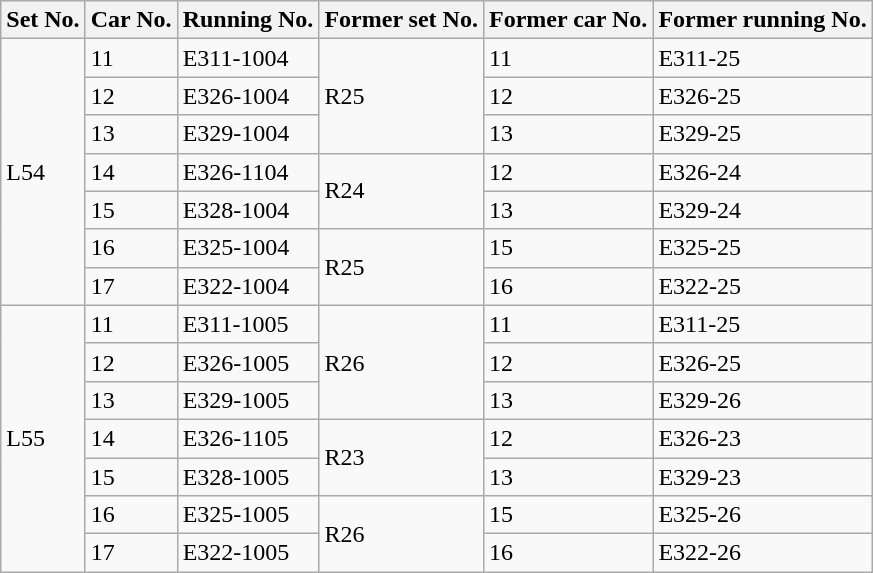<table class="wikitable">
<tr>
<th>Set No.</th>
<th>Car No.</th>
<th>Running No.</th>
<th>Former set No.</th>
<th>Former car No.</th>
<th>Former running No.</th>
</tr>
<tr>
<td rowspan=7>L54</td>
<td>11</td>
<td>E311-1004</td>
<td rowspan="3">R25</td>
<td>11</td>
<td>E311-25</td>
</tr>
<tr>
<td>12</td>
<td>E326-1004</td>
<td>12</td>
<td>E326-25</td>
</tr>
<tr>
<td>13</td>
<td>E329-1004</td>
<td>13</td>
<td>E329-25</td>
</tr>
<tr>
<td>14</td>
<td>E326-1104</td>
<td rowspan="2">R24</td>
<td>12</td>
<td>E326-24</td>
</tr>
<tr>
<td>15</td>
<td>E328-1004</td>
<td>13</td>
<td>E329-24</td>
</tr>
<tr>
<td>16</td>
<td>E325-1004</td>
<td rowspan="2">R25</td>
<td>15</td>
<td>E325-25</td>
</tr>
<tr>
<td>17</td>
<td>E322-1004</td>
<td>16</td>
<td>E322-25</td>
</tr>
<tr>
<td rowspan=7>L55</td>
<td>11</td>
<td>E311-1005</td>
<td rowspan="3">R26</td>
<td>11</td>
<td>E311-25</td>
</tr>
<tr>
<td>12</td>
<td>E326-1005</td>
<td>12</td>
<td>E326-25</td>
</tr>
<tr>
<td>13</td>
<td>E329-1005</td>
<td>13</td>
<td>E329-26</td>
</tr>
<tr>
<td>14</td>
<td>E326-1105</td>
<td rowspan="2">R23</td>
<td>12</td>
<td>E326-23</td>
</tr>
<tr>
<td>15</td>
<td>E328-1005</td>
<td>13</td>
<td>E329-23</td>
</tr>
<tr>
<td>16</td>
<td>E325-1005</td>
<td rowspan="2">R26</td>
<td>15</td>
<td>E325-26</td>
</tr>
<tr>
<td>17</td>
<td>E322-1005</td>
<td>16</td>
<td>E322-26</td>
</tr>
</table>
